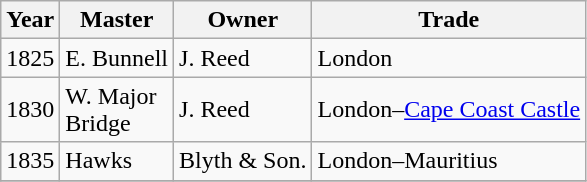<table class="sortable wikitable">
<tr>
<th>Year</th>
<th>Master</th>
<th>Owner</th>
<th>Trade</th>
</tr>
<tr>
<td>1825</td>
<td>E. Bunnell</td>
<td>J. Reed</td>
<td>London</td>
</tr>
<tr>
<td>1830</td>
<td>W. Major<br>Bridge</td>
<td>J. Reed</td>
<td>London–<a href='#'>Cape Coast Castle</a></td>
</tr>
<tr>
<td>1835</td>
<td>Hawks</td>
<td>Blyth & Son.</td>
<td>London–Mauritius</td>
</tr>
<tr>
</tr>
</table>
